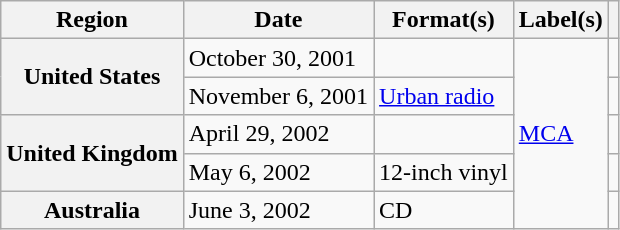<table class="wikitable plainrowheaders">
<tr>
<th scope="col">Region</th>
<th scope="col">Date</th>
<th scope="col">Format(s)</th>
<th scope="col">Label(s)</th>
<th scope="col"></th>
</tr>
<tr>
<th scope="row" rowspan="2">United States</th>
<td>October 30, 2001</td>
<td></td>
<td rowspan="5"><a href='#'>MCA</a></td>
<td></td>
</tr>
<tr>
<td>November 6, 2001</td>
<td><a href='#'>Urban radio</a></td>
<td></td>
</tr>
<tr>
<th scope="row" rowspan="2">United Kingdom</th>
<td>April 29, 2002</td>
<td></td>
<td></td>
</tr>
<tr>
<td>May 6, 2002</td>
<td>12-inch vinyl</td>
<td></td>
</tr>
<tr>
<th scope="row">Australia</th>
<td>June 3, 2002</td>
<td>CD</td>
<td></td>
</tr>
</table>
